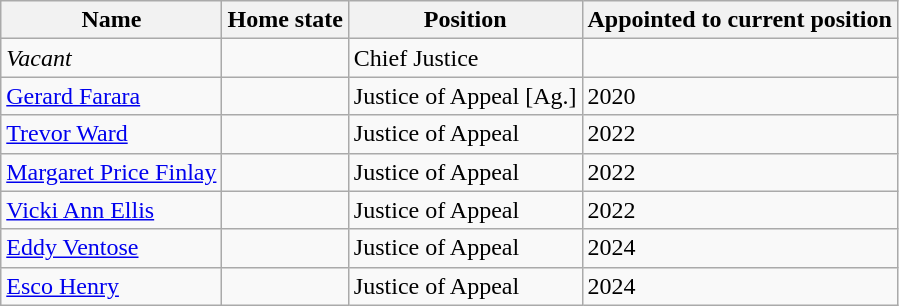<table class="wikitable">
<tr>
<th>Name</th>
<th>Home state</th>
<th>Position</th>
<th>Appointed to current position</th>
</tr>
<tr>
<td><em>Vacant</em></td>
<td></td>
<td>Chief Justice</td>
<td></td>
</tr>
<tr>
<td><a href='#'>Gerard Farara</a></td>
<td></td>
<td>Justice of Appeal [Ag.]</td>
<td>2020</td>
</tr>
<tr>
<td><a href='#'>Trevor Ward</a></td>
<td></td>
<td>Justice of Appeal</td>
<td>2022</td>
</tr>
<tr>
<td><a href='#'>Margaret Price Finlay</a></td>
<td></td>
<td>Justice of Appeal</td>
<td>2022</td>
</tr>
<tr>
<td><a href='#'>Vicki Ann Ellis</a></td>
<td></td>
<td>Justice of Appeal</td>
<td>2022</td>
</tr>
<tr>
<td><a href='#'>Eddy Ventose</a></td>
<td></td>
<td>Justice of Appeal</td>
<td>2024</td>
</tr>
<tr>
<td><a href='#'>Esco Henry</a></td>
<td></td>
<td>Justice of Appeal</td>
<td>2024</td>
</tr>
</table>
